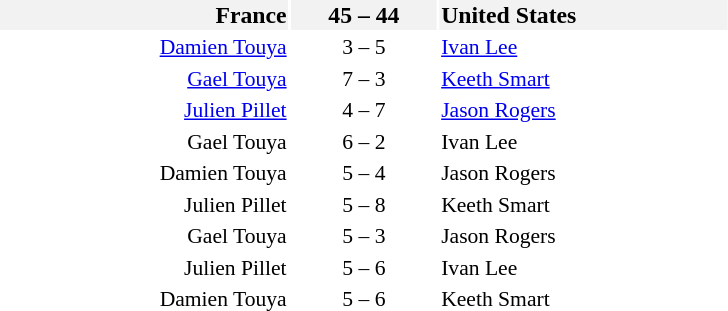<table style="font-size:90%">
<tr style="font-size:110%; background:#f2f2f2">
<td style="width:12em" align=right><strong>France</strong> </td>
<td style="width:6em" align=center><strong>45 – 44</strong></td>
<td style="width:12em"> <strong>United States</strong></td>
</tr>
<tr>
<td align=right><a href='#'>Damien Touya</a></td>
<td align=center>3 – 5</td>
<td><a href='#'>Ivan Lee</a></td>
</tr>
<tr>
<td align=right><a href='#'>Gael Touya</a></td>
<td align=center>7 – 3</td>
<td><a href='#'>Keeth Smart</a></td>
</tr>
<tr>
<td align=right><a href='#'>Julien Pillet</a></td>
<td align=center>4 – 7</td>
<td><a href='#'>Jason Rogers</a></td>
</tr>
<tr>
<td align=right>Gael Touya</td>
<td align=center>6 – 2</td>
<td>Ivan Lee</td>
</tr>
<tr>
<td align=right>Damien Touya</td>
<td align=center>5 – 4</td>
<td>Jason Rogers</td>
</tr>
<tr>
<td align=right>Julien Pillet</td>
<td align=center>5 – 8</td>
<td>Keeth Smart</td>
</tr>
<tr>
<td align=right>Gael Touya</td>
<td align=center>5 – 3</td>
<td>Jason Rogers</td>
</tr>
<tr>
<td align=right>Julien Pillet</td>
<td align=center>5 – 6</td>
<td>Ivan Lee</td>
</tr>
<tr>
<td align=right>Damien Touya</td>
<td align=center>5 – 6</td>
<td>Keeth Smart</td>
</tr>
</table>
